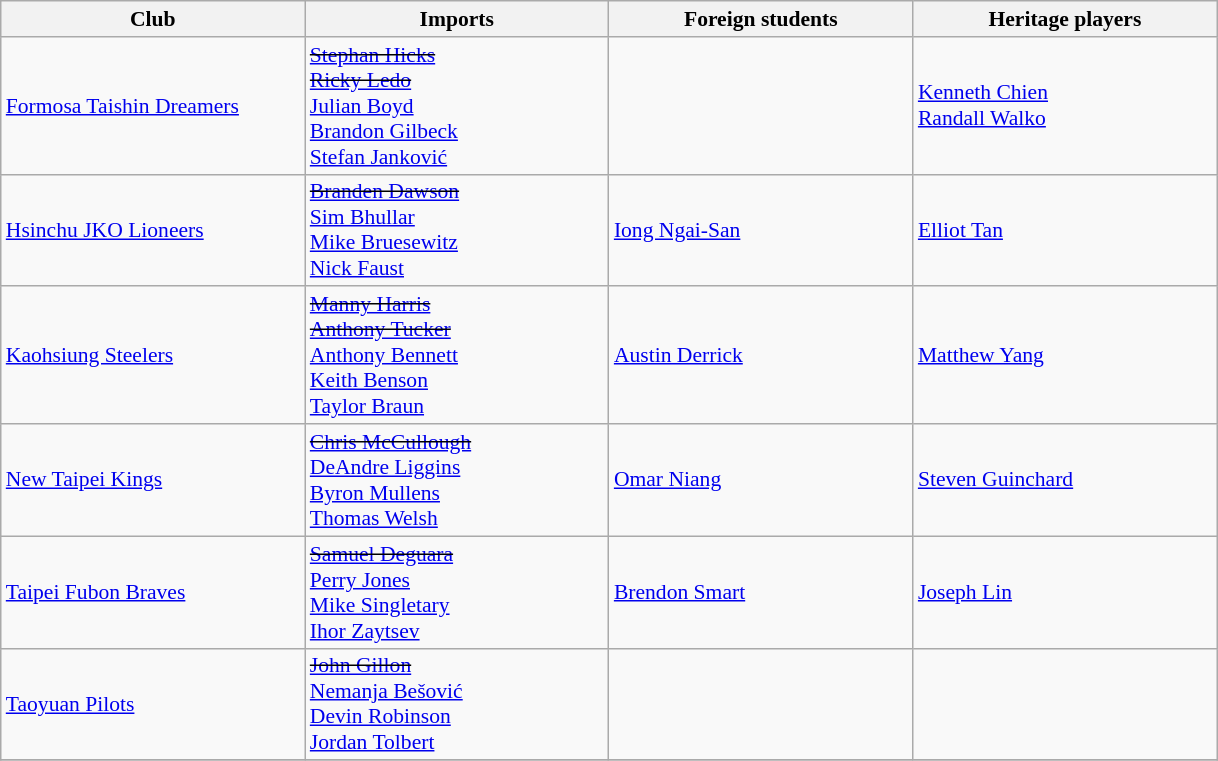<table class="wikitable sortable" style="font-size:90%;">
<tr>
<th style="width:20%">Club</th>
<th style="width:20%">Imports</th>
<th style="width:20%">Foreign students</th>
<th style="width:20%">Heritage players</th>
</tr>
<tr>
<td><a href='#'>Formosa Taishin Dreamers</a></td>
<td> <s><a href='#'>Stephan Hicks</a></s><br> <s><a href='#'>Ricky Ledo</a></s><br> <a href='#'>Julian Boyd</a><br> <a href='#'>Brandon Gilbeck</a><br> <a href='#'>Stefan Janković</a></td>
<td></td>
<td> <a href='#'>Kenneth Chien</a><br> <a href='#'>Randall Walko</a></td>
</tr>
<tr>
<td><a href='#'>Hsinchu JKO Lioneers</a></td>
<td> <s><a href='#'>Branden Dawson</a></s><br> <a href='#'>Sim Bhullar</a><br> <a href='#'>Mike Bruesewitz</a><br> <a href='#'>Nick Faust</a></td>
<td> <a href='#'>Iong Ngai-San</a></td>
<td> <a href='#'>Elliot Tan</a></td>
</tr>
<tr>
<td><a href='#'>Kaohsiung Steelers</a></td>
<td> <s><a href='#'>Manny Harris</a></s><br><s> <a href='#'>Anthony Tucker</a></s><br> <a href='#'>Anthony Bennett</a><br> <a href='#'>Keith Benson</a><br> <a href='#'>Taylor Braun</a></td>
<td> <a href='#'>Austin Derrick</a></td>
<td> <a href='#'>Matthew Yang</a></td>
</tr>
<tr>
<td><a href='#'>New Taipei Kings</a></td>
<td> <s><a href='#'>Chris McCullough</a></s><br> <a href='#'>DeAndre Liggins</a><br> <a href='#'>Byron Mullens</a><br> <a href='#'>Thomas Welsh</a></td>
<td> <a href='#'>Omar Niang</a></td>
<td> <a href='#'>Steven Guinchard</a></td>
</tr>
<tr>
<td><a href='#'>Taipei Fubon Braves</a></td>
<td> <s><a href='#'>Samuel Deguara</a></s><br> <a href='#'>Perry Jones</a><br> <a href='#'>Mike Singletary</a><br> <a href='#'>Ihor Zaytsev</a></td>
<td> <a href='#'>Brendon Smart</a></td>
<td> <a href='#'>Joseph Lin</a></td>
</tr>
<tr>
<td><a href='#'>Taoyuan Pilots</a></td>
<td> <s><a href='#'>John Gillon</a></s><br> <a href='#'>Nemanja Bešović</a><br> <a href='#'>Devin Robinson</a><br> <a href='#'>Jordan Tolbert</a></td>
<td></td>
<td></td>
</tr>
<tr>
</tr>
</table>
